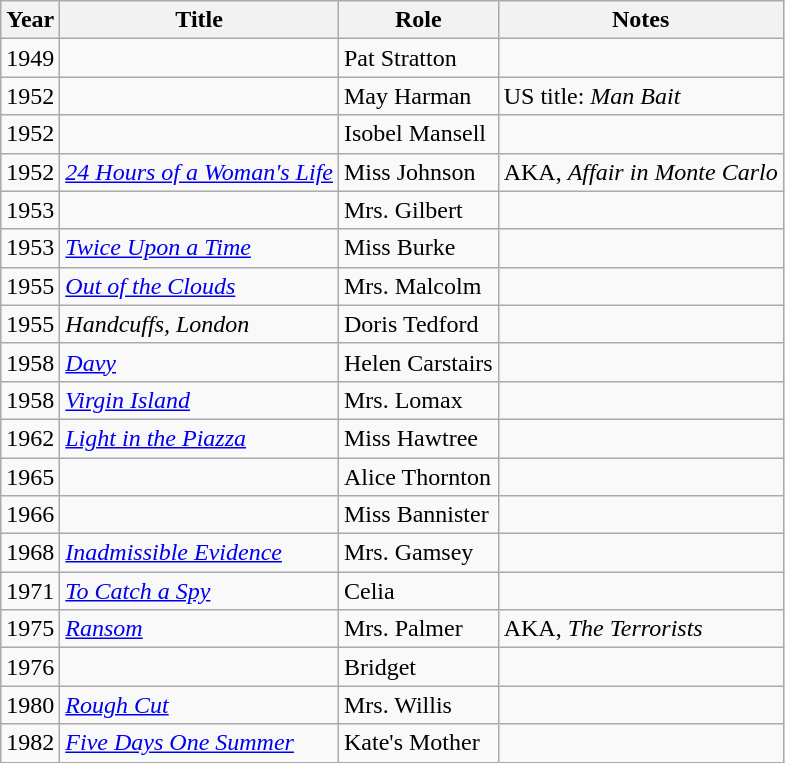<table class="wikitable sortable">
<tr>
<th>Year</th>
<th>Title</th>
<th>Role</th>
<th class="unsortable">Notes</th>
</tr>
<tr>
<td>1949</td>
<td><em></em></td>
<td>Pat Stratton</td>
<td></td>
</tr>
<tr>
<td>1952</td>
<td><em></em></td>
<td>May Harman</td>
<td>US title: <em>Man Bait</em></td>
</tr>
<tr>
<td>1952</td>
<td><em></em></td>
<td>Isobel Mansell</td>
<td></td>
</tr>
<tr>
<td>1952</td>
<td><em><a href='#'>24 Hours of a Woman's Life</a></em></td>
<td>Miss Johnson</td>
<td>AKA, <em>Affair in Monte Carlo</em></td>
</tr>
<tr>
<td>1953</td>
<td><em></em></td>
<td>Mrs. Gilbert</td>
<td></td>
</tr>
<tr>
<td>1953</td>
<td><em><a href='#'>Twice Upon a Time</a></em></td>
<td>Miss Burke</td>
<td></td>
</tr>
<tr>
<td>1955</td>
<td><em><a href='#'>Out of the Clouds</a></em></td>
<td>Mrs. Malcolm</td>
<td></td>
</tr>
<tr>
<td>1955</td>
<td><em>Handcuffs, London</em></td>
<td>Doris Tedford</td>
<td></td>
</tr>
<tr>
<td>1958</td>
<td><em><a href='#'>Davy</a></em></td>
<td>Helen Carstairs</td>
<td></td>
</tr>
<tr>
<td>1958</td>
<td><em><a href='#'>Virgin Island</a></em></td>
<td>Mrs. Lomax</td>
<td></td>
</tr>
<tr>
<td>1962</td>
<td><em><a href='#'>Light in the Piazza</a></em></td>
<td>Miss Hawtree</td>
<td></td>
</tr>
<tr>
<td>1965</td>
<td><em></em></td>
<td>Alice Thornton</td>
<td></td>
</tr>
<tr>
<td>1966</td>
<td><em></em></td>
<td>Miss Bannister</td>
<td></td>
</tr>
<tr>
<td>1968</td>
<td><em><a href='#'>Inadmissible Evidence</a></em></td>
<td>Mrs. Gamsey</td>
<td></td>
</tr>
<tr>
<td>1971</td>
<td><em><a href='#'>To Catch a Spy</a></em></td>
<td>Celia</td>
<td></td>
</tr>
<tr>
<td>1975</td>
<td><em><a href='#'>Ransom</a></em></td>
<td>Mrs. Palmer</td>
<td>AKA, <em>The Terrorists</em></td>
</tr>
<tr>
<td>1976</td>
<td><em></em></td>
<td>Bridget</td>
<td></td>
</tr>
<tr>
<td>1980</td>
<td><em><a href='#'>Rough Cut</a></em></td>
<td>Mrs. Willis</td>
<td></td>
</tr>
<tr>
<td>1982</td>
<td><em><a href='#'>Five Days One Summer</a></em></td>
<td>Kate's Mother</td>
<td></td>
</tr>
</table>
